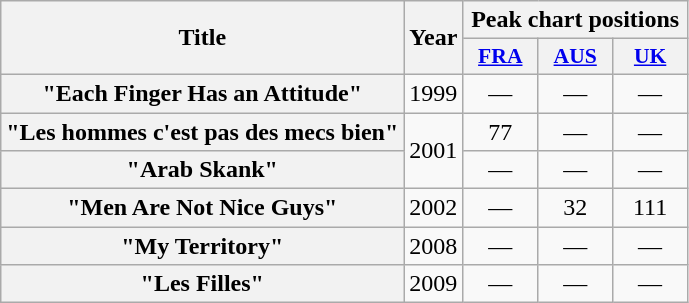<table class="wikitable plainrowheaders" style="text-align:center;">
<tr>
<th scope="col" rowspan="2">Title</th>
<th scope="col" rowspan="2">Year</th>
<th scope="col" colspan="3">Peak chart positions</th>
</tr>
<tr>
<th scope="col" style="width:3em;font-size:90%;"><a href='#'>FRA</a><br></th>
<th scope="col" style="width:3em;font-size:90%;"><a href='#'>AUS</a><br></th>
<th scope="col" style="width:3em;font-size:90%;"><a href='#'>UK</a><br></th>
</tr>
<tr>
<th scope="row">"Each Finger Has an Attitude"</th>
<td>1999</td>
<td>—</td>
<td>—</td>
<td>—</td>
</tr>
<tr>
<th scope="row">"Les hommes c'est pas des mecs bien"</th>
<td rowspan="2">2001</td>
<td>77</td>
<td>—</td>
<td>—</td>
</tr>
<tr>
<th scope="row">"Arab Skank"</th>
<td>—</td>
<td>—</td>
<td>—</td>
</tr>
<tr>
<th scope="row">"Men Are Not Nice Guys"</th>
<td>2002</td>
<td>—</td>
<td>32</td>
<td>111</td>
</tr>
<tr>
<th scope="row">"My Territory"</th>
<td>2008</td>
<td>—</td>
<td>—</td>
<td>—</td>
</tr>
<tr>
<th scope="row">"Les Filles"</th>
<td>2009</td>
<td>—</td>
<td>—</td>
<td>—</td>
</tr>
</table>
